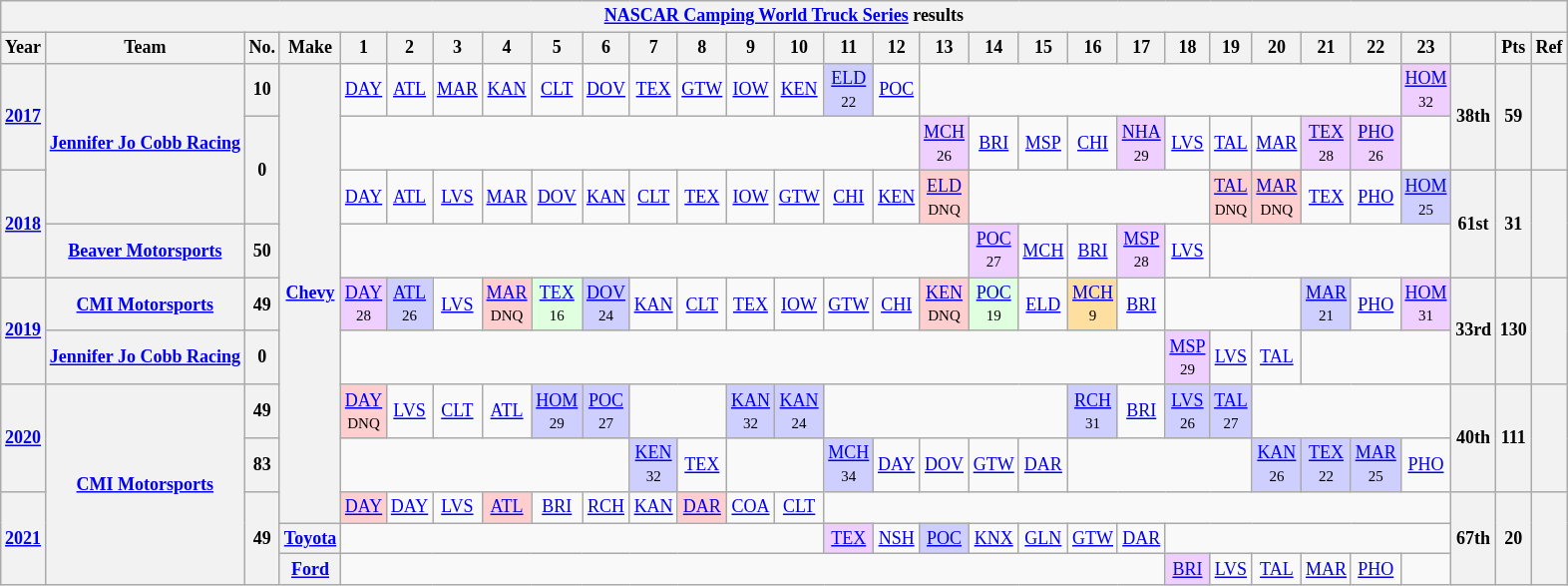<table class="wikitable" style="text-align:center; font-size:75%">
<tr>
<th colspan=30><a href='#'>NASCAR Camping World Truck Series</a> results</th>
</tr>
<tr>
<th>Year</th>
<th>Team</th>
<th>No.</th>
<th>Make</th>
<th>1</th>
<th>2</th>
<th>3</th>
<th>4</th>
<th>5</th>
<th>6</th>
<th>7</th>
<th>8</th>
<th>9</th>
<th>10</th>
<th>11</th>
<th>12</th>
<th>13</th>
<th>14</th>
<th>15</th>
<th>16</th>
<th>17</th>
<th>18</th>
<th>19</th>
<th>20</th>
<th>21</th>
<th>22</th>
<th>23</th>
<th></th>
<th>Pts</th>
<th>Ref</th>
</tr>
<tr>
<th rowspan=2><a href='#'>2017</a></th>
<th rowspan=3><a href='#'>Jennifer Jo Cobb Racing</a></th>
<th>10</th>
<th rowspan=9><a href='#'>Chevy</a></th>
<td><a href='#'>DAY</a></td>
<td><a href='#'>ATL</a></td>
<td><a href='#'>MAR</a></td>
<td><a href='#'>KAN</a></td>
<td><a href='#'>CLT</a></td>
<td><a href='#'>DOV</a></td>
<td><a href='#'>TEX</a></td>
<td><a href='#'>GTW</a></td>
<td><a href='#'>IOW</a></td>
<td><a href='#'>KEN</a></td>
<td style="background:#CFCFFF;"><a href='#'>ELD</a><br><small>22</small></td>
<td><a href='#'>POC</a></td>
<td colspan=10></td>
<td style="background:#EFCFFF;"><a href='#'>HOM</a><br><small>32</small></td>
<th rowspan=2>38th</th>
<th rowspan=2>59</th>
<th rowspan=2></th>
</tr>
<tr>
<th rowspan=2>0</th>
<td colspan=12></td>
<td style="background:#EFCFFF;"><a href='#'>MCH</a><br><small>26</small></td>
<td><a href='#'>BRI</a></td>
<td><a href='#'>MSP</a></td>
<td><a href='#'>CHI</a></td>
<td style="background:#EFCFFF;"><a href='#'>NHA</a><br><small>29</small></td>
<td><a href='#'>LVS</a></td>
<td><a href='#'>TAL</a></td>
<td><a href='#'>MAR</a></td>
<td style="background:#EFCFFF;"><a href='#'>TEX</a><br><small>28</small></td>
<td style="background:#EFCFFF;"><a href='#'>PHO</a><br><small>26</small></td>
<td></td>
</tr>
<tr>
<th rowspan=2><a href='#'>2018</a></th>
<td><a href='#'>DAY</a></td>
<td><a href='#'>ATL</a></td>
<td><a href='#'>LVS</a></td>
<td><a href='#'>MAR</a></td>
<td><a href='#'>DOV</a></td>
<td><a href='#'>KAN</a></td>
<td><a href='#'>CLT</a></td>
<td><a href='#'>TEX</a></td>
<td><a href='#'>IOW</a></td>
<td><a href='#'>GTW</a></td>
<td><a href='#'>CHI</a></td>
<td><a href='#'>KEN</a></td>
<td style="background:#FFCFCF;"><a href='#'>ELD</a><br><small>DNQ</small></td>
<td colspan=5></td>
<td style="background:#FFCFCF;"><a href='#'>TAL</a><br><small>DNQ</small></td>
<td style="background:#FFCFCF;"><a href='#'>MAR</a><br><small>DNQ</small></td>
<td><a href='#'>TEX</a></td>
<td><a href='#'>PHO</a></td>
<td style="background:#CFCFFF;"><a href='#'>HOM</a><br><small>25</small></td>
<th rowspan=2>61st</th>
<th rowspan=2>31</th>
<th rowspan=2></th>
</tr>
<tr>
<th><a href='#'>Beaver Motorsports</a></th>
<th>50</th>
<td colspan=13></td>
<td style="background:#EFCFFF;"><a href='#'>POC</a><br><small>27</small></td>
<td><a href='#'>MCH</a></td>
<td><a href='#'>BRI</a></td>
<td style="background:#EFCFFF;"><a href='#'>MSP</a><br><small>28</small></td>
<td><a href='#'>LVS</a></td>
<td colspan=5></td>
</tr>
<tr>
<th rowspan=2><a href='#'>2019</a></th>
<th><a href='#'>CMI Motorsports</a></th>
<th>49</th>
<td style="background:#EFCFFF;"><a href='#'>DAY</a><br><small>28</small></td>
<td style="background:#CFCFFF;"><a href='#'>ATL</a><br><small>26</small></td>
<td><a href='#'>LVS</a></td>
<td style="background:#FFCFCF;"><a href='#'>MAR</a><br><small>DNQ</small></td>
<td style="background:#DFFFDF;"><a href='#'>TEX</a><br><small>16</small></td>
<td style="background:#CFCFFF;"><a href='#'>DOV</a><br><small>24</small></td>
<td><a href='#'>KAN</a></td>
<td><a href='#'>CLT</a></td>
<td><a href='#'>TEX</a></td>
<td><a href='#'>IOW</a></td>
<td><a href='#'>GTW</a></td>
<td><a href='#'>CHI</a></td>
<td style="background:#FFCFCF;"><a href='#'>KEN</a><br><small>DNQ</small></td>
<td style="background:#DFFFDF;"><a href='#'>POC</a><br><small>19</small></td>
<td><a href='#'>ELD</a></td>
<td style="background:#FFDF9F;"><a href='#'>MCH</a><br><small>9</small></td>
<td><a href='#'>BRI</a></td>
<td colspan=3></td>
<td style="background:#CFCFFF;"><a href='#'>MAR</a><br><small>21</small></td>
<td><a href='#'>PHO</a></td>
<td style="background:#EFCFFF;"><a href='#'>HOM</a><br><small>31</small></td>
<th rowspan=2>33rd</th>
<th rowspan=2>130</th>
<th rowspan=2></th>
</tr>
<tr>
<th><a href='#'>Jennifer Jo Cobb Racing</a></th>
<th>0</th>
<td colspan=17></td>
<td style="background:#EFCFFF;"><a href='#'>MSP</a><br><small>29</small></td>
<td><a href='#'>LVS</a></td>
<td><a href='#'>TAL</a></td>
<td colspan=3></td>
</tr>
<tr>
<th rowspan=2><a href='#'>2020</a></th>
<th rowspan=5><a href='#'>CMI Motorsports</a></th>
<th>49</th>
<td style="background:#FFCFCF;"><a href='#'>DAY</a><br><small>DNQ</small></td>
<td><a href='#'>LVS</a></td>
<td><a href='#'>CLT</a></td>
<td><a href='#'>ATL</a></td>
<td style="background:#CFCFFF;"><a href='#'>HOM</a><br><small>29</small></td>
<td style="background:#CFCFFF;"><a href='#'>POC</a><br><small>27</small></td>
<td colspan=2></td>
<td style="background:#CFCFFF;"><a href='#'>KAN</a><br><small>32</small></td>
<td style="background:#CFCFFF;"><a href='#'>KAN</a><br><small>24</small></td>
<td colspan=5></td>
<td style="background:#CFCFFF;"><a href='#'>RCH</a><br><small>31</small></td>
<td><a href='#'>BRI</a></td>
<td style="background:#CFCFFF;"><a href='#'>LVS</a><br><small>26</small></td>
<td style="background:#CFCFFF;"><a href='#'>TAL</a><br><small>27</small></td>
<td colspan=4></td>
<th rowspan=2>40th</th>
<th rowspan=2>111</th>
<th rowspan=2></th>
</tr>
<tr>
<th>83</th>
<td colspan=6></td>
<td style="background:#CFCFFF;"><a href='#'>KEN</a><br><small>32</small></td>
<td><a href='#'>TEX</a></td>
<td colspan=2></td>
<td style="background:#CFCFFF;"><a href='#'>MCH</a><br><small>34</small></td>
<td><a href='#'>DAY</a></td>
<td><a href='#'>DOV</a></td>
<td><a href='#'>GTW</a></td>
<td><a href='#'>DAR</a></td>
<td colspan=4></td>
<td style="background:#CFCFFF;"><a href='#'>KAN</a><br><small>26</small></td>
<td style="background:#CFCFFF;"><a href='#'>TEX</a><br><small>22</small></td>
<td style="background:#CFCFFF;"><a href='#'>MAR</a><br><small>25</small></td>
<td><a href='#'>PHO</a></td>
</tr>
<tr>
<th rowspan=3><a href='#'>2021</a></th>
<th rowspan=3>49</th>
<td style="background:#FFCFCF;"><a href='#'>DAY</a><br></td>
<td><a href='#'>DAY</a></td>
<td><a href='#'>LVS</a></td>
<td style="background:#FFCFCF;"><a href='#'>ATL</a><br></td>
<td><a href='#'>BRI</a></td>
<td><a href='#'>RCH</a></td>
<td><a href='#'>KAN</a></td>
<td style="background:#FFCFCF;"><a href='#'>DAR</a><br></td>
<td><a href='#'>COA</a></td>
<td><a href='#'>CLT</a></td>
<td colspan=13></td>
<th rowspan=3>67th</th>
<th rowspan=3>20</th>
<th rowspan=3></th>
</tr>
<tr>
<th><a href='#'>Toyota</a></th>
<td colspan=10></td>
<td style="background:#EFCFFF;"><a href='#'>TEX</a><br></td>
<td><a href='#'>NSH</a></td>
<td style="background:#CFCFFF;"><a href='#'>POC</a><br></td>
<td><a href='#'>KNX</a></td>
<td><a href='#'>GLN</a></td>
<td><a href='#'>GTW</a></td>
<td><a href='#'>DAR</a></td>
<td colspan=6></td>
</tr>
<tr>
<th><a href='#'>Ford</a></th>
<td colspan=17></td>
<td style="background:#EFCFFF;"><a href='#'>BRI</a><br></td>
<td><a href='#'>LVS</a></td>
<td><a href='#'>TAL</a></td>
<td><a href='#'>MAR</a></td>
<td><a href='#'>PHO</a></td>
<td></td>
</tr>
</table>
